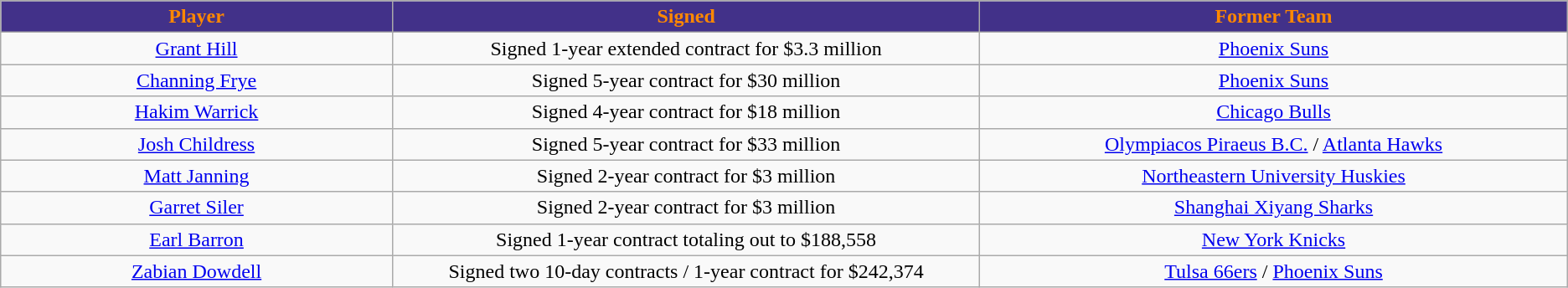<table class="wikitable sortable sortable">
<tr>
<th style="background:#423189; color:#FF8800" width="10%">Player</th>
<th style="background:#423189; color:#FF8800" width="15%">Signed</th>
<th style="background:#423189; color:#FF8800" width="15%">Former Team</th>
</tr>
<tr style="text-align: center">
<td><a href='#'>Grant Hill</a></td>
<td>Signed 1-year extended contract for $3.3 million</td>
<td><a href='#'>Phoenix Suns</a></td>
</tr>
<tr style="text-align: center">
<td><a href='#'>Channing Frye</a></td>
<td>Signed 5-year contract for $30 million</td>
<td><a href='#'>Phoenix Suns</a></td>
</tr>
<tr style="text-align: center">
<td><a href='#'>Hakim Warrick</a></td>
<td>Signed 4-year contract for $18 million</td>
<td><a href='#'>Chicago Bulls</a></td>
</tr>
<tr style="text-align: center">
<td><a href='#'>Josh Childress</a></td>
<td>Signed 5-year contract for $33 million</td>
<td> <a href='#'>Olympiacos Piraeus B.C.</a> / <a href='#'>Atlanta Hawks</a></td>
</tr>
<tr style="text-align: center">
<td><a href='#'>Matt Janning</a></td>
<td>Signed 2-year contract for $3 million</td>
<td><a href='#'>Northeastern University Huskies</a></td>
</tr>
<tr style="text-align: center">
<td><a href='#'>Garret Siler</a></td>
<td>Signed 2-year contract for $3 million</td>
<td> <a href='#'>Shanghai Xiyang Sharks</a></td>
</tr>
<tr style="text-align: center">
<td><a href='#'>Earl Barron</a></td>
<td>Signed 1-year contract totaling out to $188,558</td>
<td><a href='#'>New York Knicks</a></td>
</tr>
<tr style="text-align: center">
<td><a href='#'>Zabian Dowdell</a></td>
<td>Signed two 10-day contracts / 1-year contract for $242,374</td>
<td><a href='#'>Tulsa 66ers</a> / <a href='#'>Phoenix Suns</a></td>
</tr>
</table>
